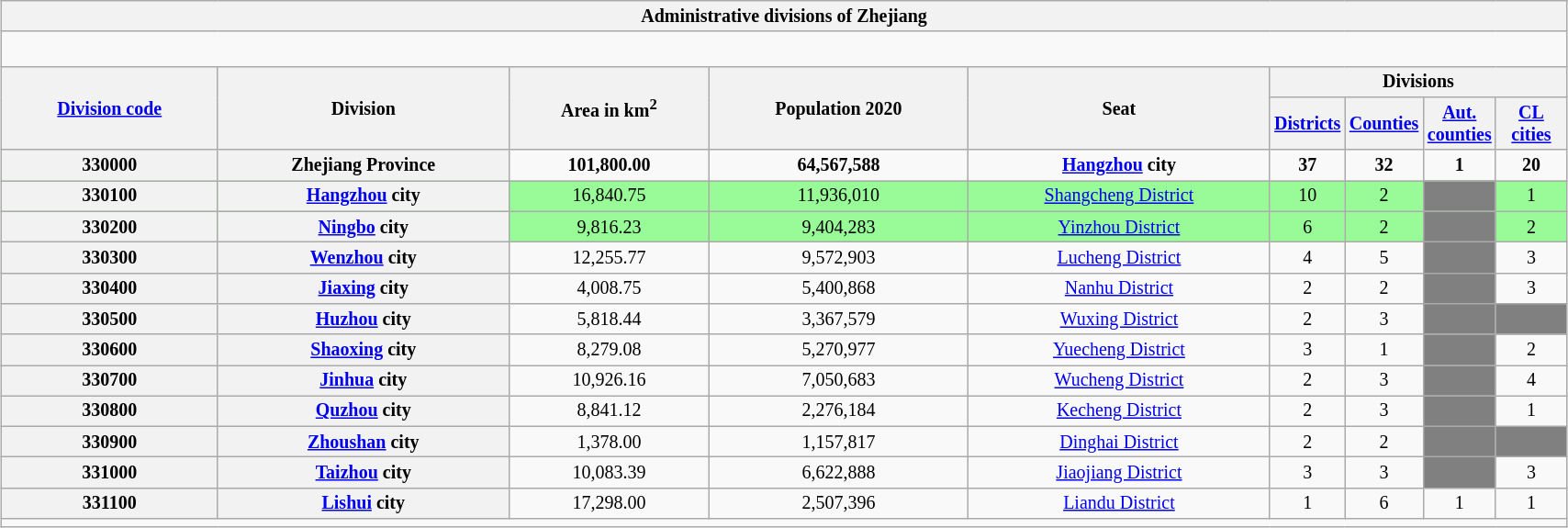<table class="wikitable" style="margin:1em auto 1em auto; width:90%; font-size:smaller; text-align:center">
<tr>
<th colspan="9">Administrative divisions of Zhejiang</th>
</tr>
<tr>
<td colspan="9" style="font-size:larger"><div><br>












</div></td>
</tr>
<tr>
<th ! scope="col" rowspan="2"><a href='#'>Division code</a></th>
<th ! scope="col" rowspan="2">Division</th>
<th ! scope="col" rowspan="2">Area in km<sup>2</sup></th>
<th ! scope="col" rowspan="2">Population 2020</th>
<th ! scope="col" rowspan="2">Seat</th>
<th ! scope="col" colspan="4">Divisions</th>
</tr>
<tr>
<th ! scope="col" style="width:45px;"><a href='#'>Districts</a></th>
<th ! scope="col" style="width:45px;"><a href='#'>Counties</a></th>
<th ! scope="col" style="width:45px;"><a href='#'>Aut. counties</a></th>
<th ! scope="col" style="width:45px;"><a href='#'>CL cities</a></th>
</tr>
<tr style="font-weight: bold">
<th>330000</th>
<th>Zhejiang Province</th>
<td>101,800.00</td>
<td>64,567,588</td>
<td><a href='#'>Hangzhou</a> city</td>
<td>37</td>
<td>32</td>
<td>1</td>
<td>20</td>
</tr>
<tr style="background:#98fb98;">
<th>330100</th>
<th><a href='#'>Hangzhou</a> city</th>
<td>16,840.75</td>
<td>11,936,010</td>
<td><a href='#'>Shangcheng District</a></td>
<td>10</td>
<td>2</td>
<td style="background:gray;"></td>
<td>1</td>
</tr>
<tr style="background:#98fb98;">
<th>330200</th>
<th><a href='#'>Ningbo</a> city</th>
<td>9,816.23</td>
<td>9,404,283</td>
<td><a href='#'>Yinzhou District</a></td>
<td>6</td>
<td>2</td>
<td style="background:gray;"></td>
<td>2</td>
</tr>
<tr>
<th>330300</th>
<th><a href='#'>Wenzhou</a> city</th>
<td>12,255.77</td>
<td>9,572,903</td>
<td><a href='#'>Lucheng District</a></td>
<td>4</td>
<td>5</td>
<td style="background:gray;"></td>
<td>3</td>
</tr>
<tr>
<th>330400</th>
<th><a href='#'>Jiaxing</a> city</th>
<td>4,008.75</td>
<td>5,400,868</td>
<td><a href='#'>Nanhu District</a></td>
<td>2</td>
<td>2</td>
<td style="background:gray;"></td>
<td>3</td>
</tr>
<tr>
<th>330500</th>
<th><a href='#'>Huzhou</a> city</th>
<td>5,818.44</td>
<td>3,367,579</td>
<td><a href='#'>Wuxing District</a></td>
<td>2</td>
<td>3</td>
<td style="background:gray;"></td>
<td style="background:gray;"></td>
</tr>
<tr>
<th>330600</th>
<th><a href='#'>Shaoxing</a> city</th>
<td>8,279.08</td>
<td>5,270,977</td>
<td><a href='#'>Yuecheng District</a></td>
<td>3</td>
<td>1</td>
<td style="background:gray;"></td>
<td>2</td>
</tr>
<tr>
<th>330700</th>
<th><a href='#'>Jinhua</a> city</th>
<td>10,926.16</td>
<td>7,050,683</td>
<td><a href='#'>Wucheng District</a></td>
<td>2</td>
<td>3</td>
<td style="background:gray;"></td>
<td>4</td>
</tr>
<tr>
<th>330800</th>
<th><a href='#'>Quzhou</a> city</th>
<td>8,841.12</td>
<td>2,276,184</td>
<td><a href='#'>Kecheng District</a></td>
<td>2</td>
<td>3</td>
<td style="background:gray;"></td>
<td>1</td>
</tr>
<tr>
<th>330900</th>
<th><a href='#'>Zhoushan</a> city</th>
<td>1,378.00</td>
<td>1,157,817</td>
<td><a href='#'>Dinghai District</a></td>
<td>2</td>
<td>2</td>
<td style="background:gray;"></td>
<td style="background:gray;"></td>
</tr>
<tr>
<th>331000</th>
<th><a href='#'>Taizhou</a> city</th>
<td>10,083.39</td>
<td>6,622,888</td>
<td><a href='#'>Jiaojiang District</a></td>
<td>3</td>
<td>3</td>
<td style="background:gray;"></td>
<td>3</td>
</tr>
<tr>
<th>331100</th>
<th><a href='#'>Lishui</a> city</th>
<td>17,298.00</td>
<td>2,507,396</td>
<td><a href='#'>Liandu District</a></td>
<td>1</td>
<td>6</td>
<td>1</td>
<td>1</td>
</tr>
<tr>
<td colspan = "12"></td>
</tr>
</table>
